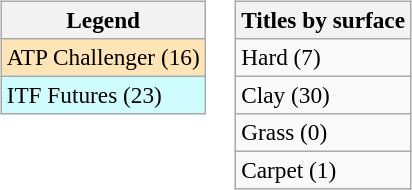<table>
<tr valign=top>
<td><br><table class="wikitable" style=font-size:97%>
<tr>
<th>Legend</th>
</tr>
<tr bgcolor="moccasin">
<td>ATP Challenger (16)</td>
</tr>
<tr bgcolor="CFFCFF">
<td>ITF Futures (23)</td>
</tr>
</table>
</td>
<td><br><table class=wikitable style=font-size:97%>
<tr>
<th>Titles by surface</th>
</tr>
<tr>
<td>Hard (7)</td>
</tr>
<tr>
<td>Clay (30)</td>
</tr>
<tr>
<td>Grass (0)</td>
</tr>
<tr>
<td>Carpet (1)</td>
</tr>
</table>
</td>
</tr>
</table>
